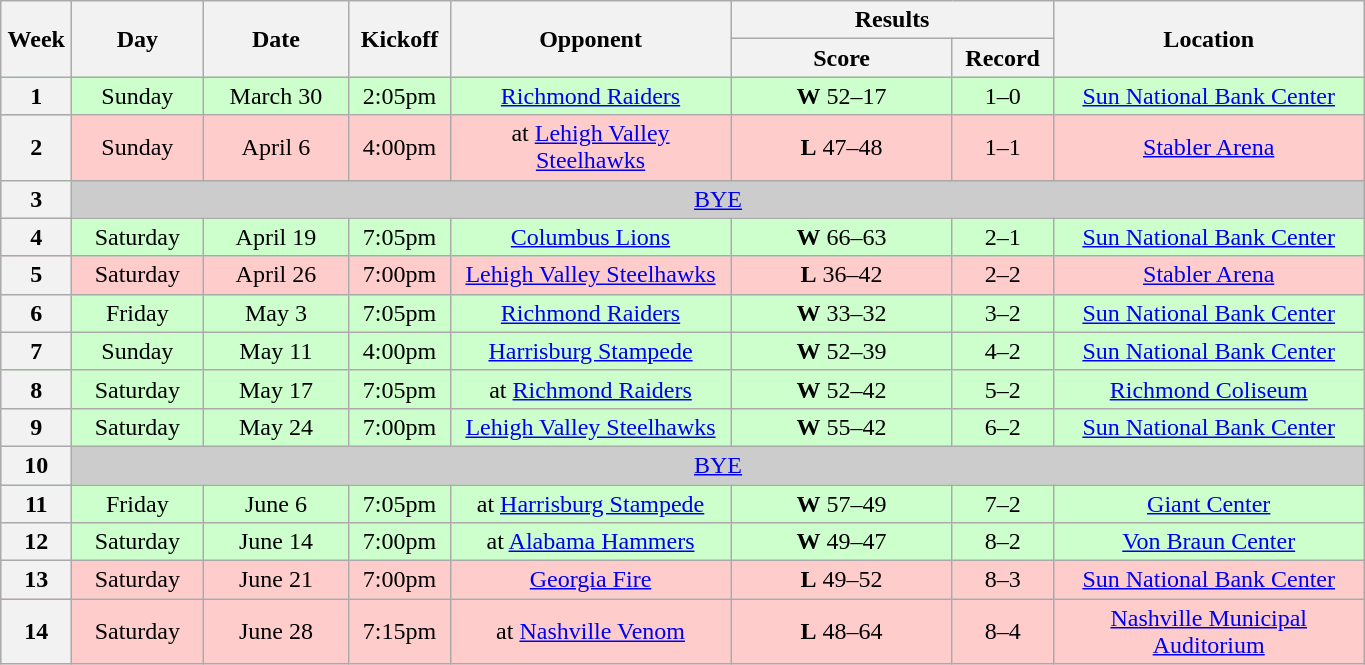<table class="wikitable">
<tr>
<th rowspan="2" width="40">Week</th>
<th rowspan="2" width="80">Day</th>
<th rowspan="2" width="90">Date</th>
<th rowspan="2" width="60">Kickoff</th>
<th rowspan="2" width="180">Opponent</th>
<th colspan="2" width="200">Results</th>
<th rowspan="2" width="200">Location</th>
</tr>
<tr>
<th width="140">Score</th>
<th width="60">Record</th>
</tr>
<tr align="center" bgcolor="#CCFFCC">
<th>1</th>
<td>Sunday</td>
<td>March 30</td>
<td>2:05pm</td>
<td><a href='#'>Richmond Raiders</a></td>
<td><strong>W</strong> 52–17</td>
<td>1–0</td>
<td><a href='#'>Sun National Bank Center</a></td>
</tr>
<tr align="center" bgcolor="#FFCCCC">
<th>2</th>
<td>Sunday</td>
<td>April 6</td>
<td>4:00pm</td>
<td>at <a href='#'>Lehigh Valley Steelhawks</a></td>
<td><strong>L</strong> 47–48</td>
<td>1–1</td>
<td><a href='#'>Stabler Arena</a></td>
</tr>
<tr align="center" bgcolor="#CCCCCC">
<th>3</th>
<td colSpan=7><a href='#'>BYE</a></td>
</tr>
<tr align="center" bgcolor="#CCFFCC">
<th>4</th>
<td>Saturday</td>
<td>April 19</td>
<td>7:05pm</td>
<td><a href='#'>Columbus Lions</a></td>
<td><strong>W</strong> 66–63</td>
<td>2–1</td>
<td><a href='#'>Sun National Bank Center</a></td>
</tr>
<tr align="center" bgcolor="#FFCCCC">
<th>5</th>
<td>Saturday</td>
<td>April 26</td>
<td>7:00pm</td>
<td><a href='#'>Lehigh Valley Steelhawks</a></td>
<td><strong>L</strong> 36–42</td>
<td>2–2</td>
<td><a href='#'>Stabler Arena</a></td>
</tr>
<tr align="center" bgcolor="#CCFFCC">
<th>6</th>
<td>Friday</td>
<td>May 3</td>
<td>7:05pm</td>
<td><a href='#'>Richmond Raiders</a></td>
<td><strong>W</strong> 33–32</td>
<td>3–2</td>
<td><a href='#'>Sun National Bank Center</a></td>
</tr>
<tr align="center" bgcolor="#CCFFCC">
<th>7</th>
<td>Sunday</td>
<td>May 11</td>
<td>4:00pm</td>
<td><a href='#'>Harrisburg Stampede</a></td>
<td><strong>W</strong> 52–39</td>
<td>4–2</td>
<td><a href='#'>Sun National Bank Center</a></td>
</tr>
<tr align="center" bgcolor="#CCFFCC">
<th>8</th>
<td>Saturday</td>
<td>May 17</td>
<td>7:05pm</td>
<td>at <a href='#'>Richmond Raiders</a></td>
<td><strong>W</strong> 52–42</td>
<td>5–2</td>
<td><a href='#'>Richmond Coliseum</a></td>
</tr>
<tr align="center" bgcolor="#CCFFCC">
<th>9</th>
<td>Saturday</td>
<td>May 24</td>
<td>7:00pm</td>
<td><a href='#'>Lehigh Valley Steelhawks</a></td>
<td><strong>W</strong> 55–42</td>
<td>6–2</td>
<td><a href='#'>Sun National Bank Center</a></td>
</tr>
<tr align="center" bgcolor="#CCCCCC">
<th>10</th>
<td colSpan=7><a href='#'>BYE</a></td>
</tr>
<tr align="center" bgcolor="#CCFFCC">
<th>11</th>
<td>Friday</td>
<td>June 6</td>
<td>7:05pm</td>
<td>at <a href='#'>Harrisburg Stampede</a></td>
<td><strong>W</strong> 57–49</td>
<td>7–2</td>
<td><a href='#'>Giant Center</a></td>
</tr>
<tr align="center" bgcolor="#CCFFCC">
<th>12</th>
<td>Saturday</td>
<td>June 14</td>
<td>7:00pm</td>
<td>at <a href='#'>Alabama Hammers</a></td>
<td><strong>W</strong> 49–47</td>
<td>8–2</td>
<td><a href='#'>Von Braun Center</a></td>
</tr>
<tr align="center" bgcolor="#FFCCCC">
<th>13</th>
<td>Saturday</td>
<td>June 21</td>
<td>7:00pm</td>
<td><a href='#'>Georgia Fire</a></td>
<td><strong>L</strong> 49–52</td>
<td>8–3</td>
<td><a href='#'>Sun National Bank Center</a></td>
</tr>
<tr align="center" bgcolor="#FFCCCC">
<th>14</th>
<td>Saturday</td>
<td>June 28</td>
<td>7:15pm</td>
<td>at <a href='#'>Nashville Venom</a></td>
<td><strong>L</strong> 48–64</td>
<td>8–4</td>
<td><a href='#'>Nashville Municipal Auditorium</a></td>
</tr>
</table>
